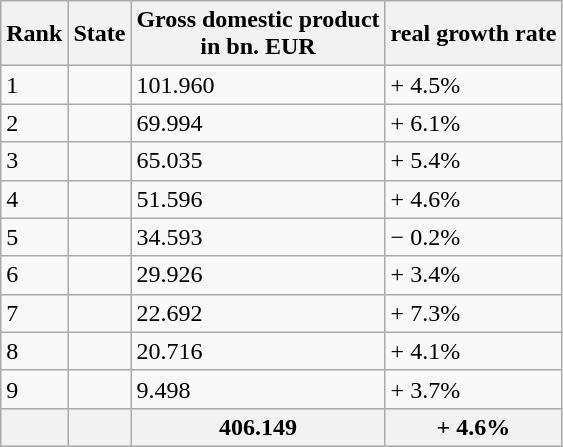<table class="wikitable sortable">
<tr>
<th>Rank</th>
<th>State</th>
<th>Gross domestic product<br>in bn. EUR</th>
<th>real growth rate</th>
</tr>
<tr>
<td>1</td>
<td></td>
<td>101.960</td>
<td>+ 4.5%</td>
</tr>
<tr>
<td>2</td>
<td></td>
<td>69.994</td>
<td>+ 6.1%</td>
</tr>
<tr>
<td>3</td>
<td></td>
<td>65.035</td>
<td>+ 5.4%</td>
</tr>
<tr>
<td>4</td>
<td></td>
<td>51.596</td>
<td>+ 4.6%</td>
</tr>
<tr>
<td>5</td>
<td></td>
<td>34.593</td>
<td>− 0.2%</td>
</tr>
<tr>
<td>6</td>
<td></td>
<td>29.926</td>
<td>+ 3.4%</td>
</tr>
<tr>
<td>7</td>
<td></td>
<td>22.692</td>
<td>+ 7.3%</td>
</tr>
<tr>
<td>8</td>
<td></td>
<td>20.716</td>
<td>+ 4.1%</td>
</tr>
<tr>
<td>9</td>
<td></td>
<td>9.498</td>
<td>+ 3.7%</td>
</tr>
<tr>
<th></th>
<th></th>
<th><strong>406.149</strong></th>
<th>+ 4.6%</th>
</tr>
</table>
